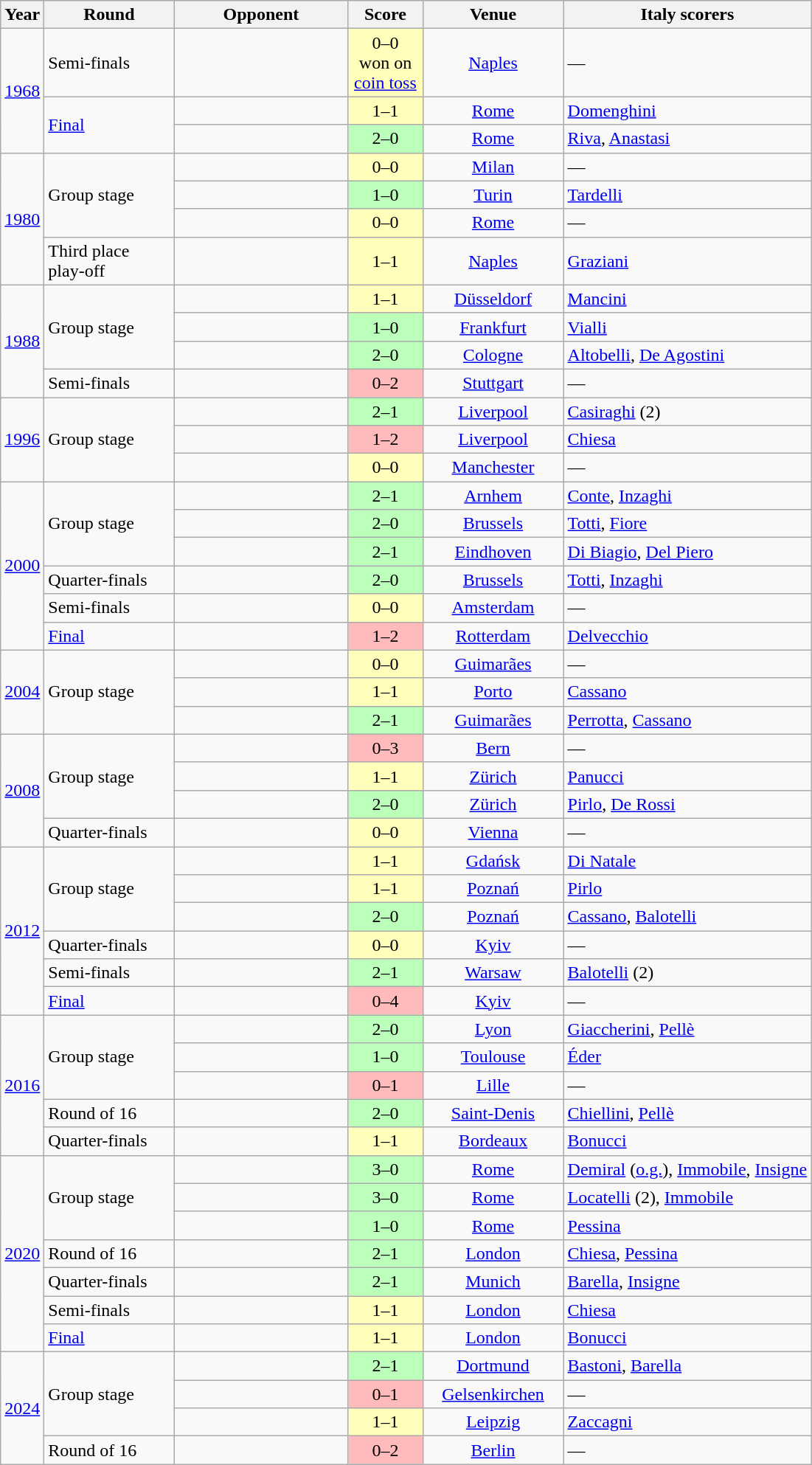<table class="wikitable sortable" style="text-align:left;">
<tr>
<th>Year</th>
<th width=110>Round</th>
<th width=150>Opponent</th>
<th width=60>Score</th>
<th width=120>Venue</th>
<th>Italy scorers</th>
</tr>
<tr>
<td rowspan="3" align=center><a href='#'>1968</a></td>
<td>Semi-finals</td>
<td></td>
<td style="text-align:center; background:#ffffbb;">0–0 <br>won on <a href='#'>coin toss</a></td>
<td align=center><a href='#'>Naples</a></td>
<td>—</td>
</tr>
<tr>
<td rowspan="2"><a href='#'>Final</a></td>
<td></td>
<td style="text-align:center; background:#ffffbb;">1–1 </td>
<td align=center><a href='#'>Rome</a></td>
<td><a href='#'>Domenghini</a></td>
</tr>
<tr>
<td></td>
<td style="text-align:center; background:#bbffbb;">2–0</td>
<td align=center><a href='#'>Rome</a></td>
<td><a href='#'>Riva</a>, <a href='#'>Anastasi</a></td>
</tr>
<tr>
<td rowspan="4" align=center><a href='#'>1980</a></td>
<td rowspan="3">Group stage</td>
<td></td>
<td style="text-align:center; background:#ffffbb;">0–0</td>
<td align=center><a href='#'>Milan</a></td>
<td>—</td>
</tr>
<tr>
<td></td>
<td style="text-align:center; background:#bbffbb;">1–0</td>
<td align=center><a href='#'>Turin</a></td>
<td><a href='#'>Tardelli</a></td>
</tr>
<tr>
<td></td>
<td style="text-align:center; background:#ffffbb;">0–0</td>
<td align=center><a href='#'>Rome</a></td>
<td>—</td>
</tr>
<tr>
<td>Third place play-off</td>
<td></td>
<td style="text-align:center; background:#ffffbb;">1–1<br></td>
<td align=center><a href='#'>Naples</a></td>
<td><a href='#'>Graziani</a></td>
</tr>
<tr>
<td rowspan="4" align=center><a href='#'>1988</a></td>
<td rowspan="3">Group stage</td>
<td></td>
<td style="text-align:center; background:#ffffbb;">1–1</td>
<td align=center><a href='#'>Düsseldorf</a></td>
<td><a href='#'>Mancini</a></td>
</tr>
<tr>
<td></td>
<td style="text-align:center; background:#bbffbb;">1–0</td>
<td align=center><a href='#'>Frankfurt</a></td>
<td><a href='#'>Vialli</a></td>
</tr>
<tr>
<td></td>
<td style="text-align:center; background:#bbffbb;">2–0</td>
<td align=center><a href='#'>Cologne</a></td>
<td><a href='#'>Altobelli</a>, <a href='#'>De Agostini</a></td>
</tr>
<tr>
<td>Semi-finals</td>
<td></td>
<td style="text-align:center; background:#ffbbbb;">0–2</td>
<td align=center><a href='#'>Stuttgart</a></td>
<td>—</td>
</tr>
<tr>
<td rowspan="3" align=center><a href='#'>1996</a></td>
<td rowspan="3">Group stage</td>
<td></td>
<td style="text-align:center; background:#bbffbb;">2–1</td>
<td align=center><a href='#'>Liverpool</a></td>
<td><a href='#'>Casiraghi</a> (2)</td>
</tr>
<tr>
<td></td>
<td style="text-align:center; background:#ffbbbb;">1–2</td>
<td align=center><a href='#'>Liverpool</a></td>
<td><a href='#'>Chiesa</a></td>
</tr>
<tr>
<td></td>
<td style="text-align:center; background:#ffffbb;">0–0</td>
<td align=center><a href='#'>Manchester</a></td>
<td>—</td>
</tr>
<tr>
<td rowspan="6" align=center><a href='#'>2000</a></td>
<td rowspan="3">Group stage</td>
<td></td>
<td style="text-align:center; background:#bbffbb;">2–1</td>
<td align=center><a href='#'>Arnhem</a></td>
<td><a href='#'>Conte</a>, <a href='#'>Inzaghi</a></td>
</tr>
<tr>
<td></td>
<td style="text-align:center; background:#bbffbb;">2–0</td>
<td align=center><a href='#'>Brussels</a></td>
<td><a href='#'>Totti</a>, <a href='#'>Fiore</a></td>
</tr>
<tr>
<td></td>
<td style="text-align:center; background:#bbffbb;">2–1</td>
<td align=center><a href='#'>Eindhoven</a></td>
<td><a href='#'>Di Biagio</a>, <a href='#'>Del Piero</a></td>
</tr>
<tr>
<td>Quarter-finals</td>
<td></td>
<td style="text-align:center; background:#bbffbb;">2–0</td>
<td align=center><a href='#'>Brussels</a></td>
<td><a href='#'>Totti</a>, <a href='#'>Inzaghi</a></td>
</tr>
<tr>
<td>Semi-finals</td>
<td></td>
<td style="text-align:center; background:#ffffbb;">0–0 <br></td>
<td align=center><a href='#'>Amsterdam</a></td>
<td>—</td>
</tr>
<tr>
<td><a href='#'>Final</a></td>
<td></td>
<td style="text-align:center; background:#ffbbbb;">1–2 </td>
<td align=center><a href='#'>Rotterdam</a></td>
<td><a href='#'>Delvecchio</a></td>
</tr>
<tr>
<td rowspan="3" align=center><a href='#'>2004</a></td>
<td rowspan="3">Group stage</td>
<td></td>
<td style="text-align:center; background:#ffffbb;">0–0</td>
<td align=center><a href='#'>Guimarães</a></td>
<td>—</td>
</tr>
<tr>
<td></td>
<td style="text-align:center; background:#ffffbb;">1–1</td>
<td align=center><a href='#'>Porto</a></td>
<td><a href='#'>Cassano</a></td>
</tr>
<tr>
<td></td>
<td style="text-align:center; background:#bbffbb;">2–1</td>
<td align=center><a href='#'>Guimarães</a></td>
<td><a href='#'>Perrotta</a>, <a href='#'>Cassano</a></td>
</tr>
<tr>
<td rowspan="4" align=center><a href='#'>2008</a></td>
<td rowspan="3">Group stage</td>
<td></td>
<td style="text-align:center; background:#ffbbbb;">0–3</td>
<td align=center><a href='#'>Bern</a></td>
<td>—</td>
</tr>
<tr>
<td></td>
<td style="text-align:center; background:#ffffbb;">1–1</td>
<td align=center><a href='#'>Zürich</a></td>
<td><a href='#'>Panucci</a></td>
</tr>
<tr>
<td></td>
<td style="text-align:center; background:#bbffbb;">2–0</td>
<td align=center><a href='#'>Zürich</a></td>
<td><a href='#'>Pirlo</a>, <a href='#'>De Rossi</a></td>
</tr>
<tr>
<td>Quarter-finals</td>
<td></td>
<td style="text-align:center; background:#ffffbb;">0–0 <br></td>
<td align=center><a href='#'>Vienna</a></td>
<td>—</td>
</tr>
<tr>
<td rowspan="6" align=center><a href='#'>2012</a></td>
<td rowspan="3">Group stage</td>
<td></td>
<td style="text-align:center; background:#ffffbb;">1–1</td>
<td align=center><a href='#'>Gdańsk</a></td>
<td><a href='#'>Di Natale</a></td>
</tr>
<tr>
<td></td>
<td style="text-align:center; background:#ffffbb;">1–1</td>
<td align=center><a href='#'>Poznań</a></td>
<td><a href='#'>Pirlo</a></td>
</tr>
<tr>
<td></td>
<td style="text-align:center; background:#bbffbb;">2–0</td>
<td align=center><a href='#'>Poznań</a></td>
<td><a href='#'>Cassano</a>, <a href='#'>Balotelli</a></td>
</tr>
<tr>
<td>Quarter-finals</td>
<td></td>
<td style="text-align:center; background:#ffffbb;">0–0 <br></td>
<td align=center><a href='#'>Kyiv</a></td>
<td>—</td>
</tr>
<tr>
<td>Semi-finals</td>
<td></td>
<td style="text-align:center; background:#bbffbb;">2–1</td>
<td align=center><a href='#'>Warsaw</a></td>
<td><a href='#'>Balotelli</a> (2)</td>
</tr>
<tr>
<td><a href='#'>Final</a></td>
<td></td>
<td style="text-align:center; background:#ffbbbb;">0–4</td>
<td align=center><a href='#'>Kyiv</a></td>
<td>—</td>
</tr>
<tr>
<td rowspan="5" align=center><a href='#'>2016</a></td>
<td rowspan="3">Group stage</td>
<td></td>
<td style="text-align:center; background:#bbffbb;">2–0</td>
<td align=center><a href='#'>Lyon</a></td>
<td><a href='#'>Giaccherini</a>, <a href='#'>Pellè</a></td>
</tr>
<tr>
<td></td>
<td style="text-align:center; background:#bbffbb;">1–0</td>
<td align=center><a href='#'>Toulouse</a></td>
<td><a href='#'>Éder</a></td>
</tr>
<tr>
<td></td>
<td style="text-align:center; background:#ffbbbb;">0–1</td>
<td align=center><a href='#'>Lille</a></td>
<td>—</td>
</tr>
<tr>
<td>Round of 16</td>
<td></td>
<td style="text-align:center; background:#bbffbb;">2–0</td>
<td align=center><a href='#'>Saint-Denis</a></td>
<td><a href='#'>Chiellini</a>, <a href='#'>Pellè</a></td>
</tr>
<tr>
<td>Quarter-finals</td>
<td></td>
<td style="text-align:center; background:#ffffbb;">1–1 <br></td>
<td align=center><a href='#'>Bordeaux</a></td>
<td><a href='#'>Bonucci</a></td>
</tr>
<tr>
<td rowspan="7" align=center><a href='#'>2020</a></td>
<td rowspan="3">Group stage</td>
<td></td>
<td style="text-align:center; background:#bbffbb;">3–0</td>
<td align=center><a href='#'>Rome</a></td>
<td><a href='#'>Demiral</a> (<a href='#'>o.g.</a>), <a href='#'>Immobile</a>, <a href='#'>Insigne</a></td>
</tr>
<tr>
<td></td>
<td style="text-align:center; background:#bbffbb;">3–0</td>
<td align=center><a href='#'>Rome</a></td>
<td><a href='#'>Locatelli</a> (2), <a href='#'>Immobile</a></td>
</tr>
<tr>
<td></td>
<td style="text-align:center; background:#bbffbb;">1–0</td>
<td align=center><a href='#'>Rome</a></td>
<td><a href='#'>Pessina</a></td>
</tr>
<tr>
<td>Round of 16</td>
<td></td>
<td style="text-align:center; background:#bbffbb;">2–1 </td>
<td align=center><a href='#'>London</a></td>
<td><a href='#'>Chiesa</a>, <a href='#'>Pessina</a></td>
</tr>
<tr>
<td>Quarter-finals</td>
<td></td>
<td style="text-align:center; background:#bbffbb;">2–1</td>
<td align=center><a href='#'>Munich</a></td>
<td><a href='#'>Barella</a>, <a href='#'>Insigne</a></td>
</tr>
<tr>
<td>Semi-finals</td>
<td></td>
<td style="text-align:center; background:#ffffbb;">1–1 <br></td>
<td align=center><a href='#'>London</a></td>
<td><a href='#'>Chiesa</a></td>
</tr>
<tr>
<td><a href='#'>Final</a></td>
<td></td>
<td style="text-align:center; background:#ffffbb;">1–1 <br></td>
<td align=center><a href='#'>London</a></td>
<td><a href='#'>Bonucci</a></td>
</tr>
<tr>
<td rowspan="4" align=center><a href='#'>2024</a></td>
<td rowspan="3">Group stage</td>
<td></td>
<td style="text-align:center; background:#bbffbb;">2–1</td>
<td align=center><a href='#'>Dortmund</a></td>
<td><a href='#'>Bastoni</a>, <a href='#'>Barella</a></td>
</tr>
<tr>
<td></td>
<td style="text-align:center; background:#ffbbbb;">0–1</td>
<td align=center><a href='#'>Gelsenkirchen</a></td>
<td>—</td>
</tr>
<tr>
<td></td>
<td style="text-align:center; background:#ffffbb;">1–1</td>
<td align=center><a href='#'>Leipzig</a></td>
<td><a href='#'>Zaccagni</a></td>
</tr>
<tr>
<td>Round of 16</td>
<td></td>
<td style="text-align:center; background:#ffbbbb;">0–2</td>
<td align=center><a href='#'>Berlin</a></td>
<td>—</td>
</tr>
</table>
